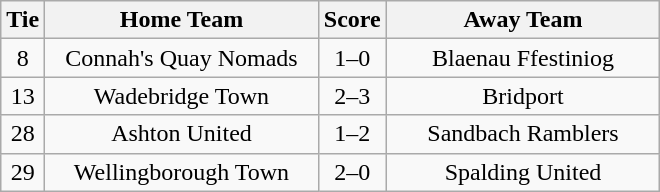<table class="wikitable" style="text-align:center;">
<tr>
<th width=20>Tie</th>
<th width=175>Home Team</th>
<th width=20>Score</th>
<th width=175>Away Team</th>
</tr>
<tr>
<td>8</td>
<td>Connah's Quay Nomads</td>
<td>1–0</td>
<td>Blaenau Ffestiniog</td>
</tr>
<tr>
<td>13</td>
<td>Wadebridge Town</td>
<td>2–3</td>
<td>Bridport</td>
</tr>
<tr>
<td>28</td>
<td>Ashton United</td>
<td>1–2</td>
<td>Sandbach Ramblers</td>
</tr>
<tr>
<td>29</td>
<td>Wellingborough Town</td>
<td>2–0</td>
<td>Spalding United</td>
</tr>
</table>
